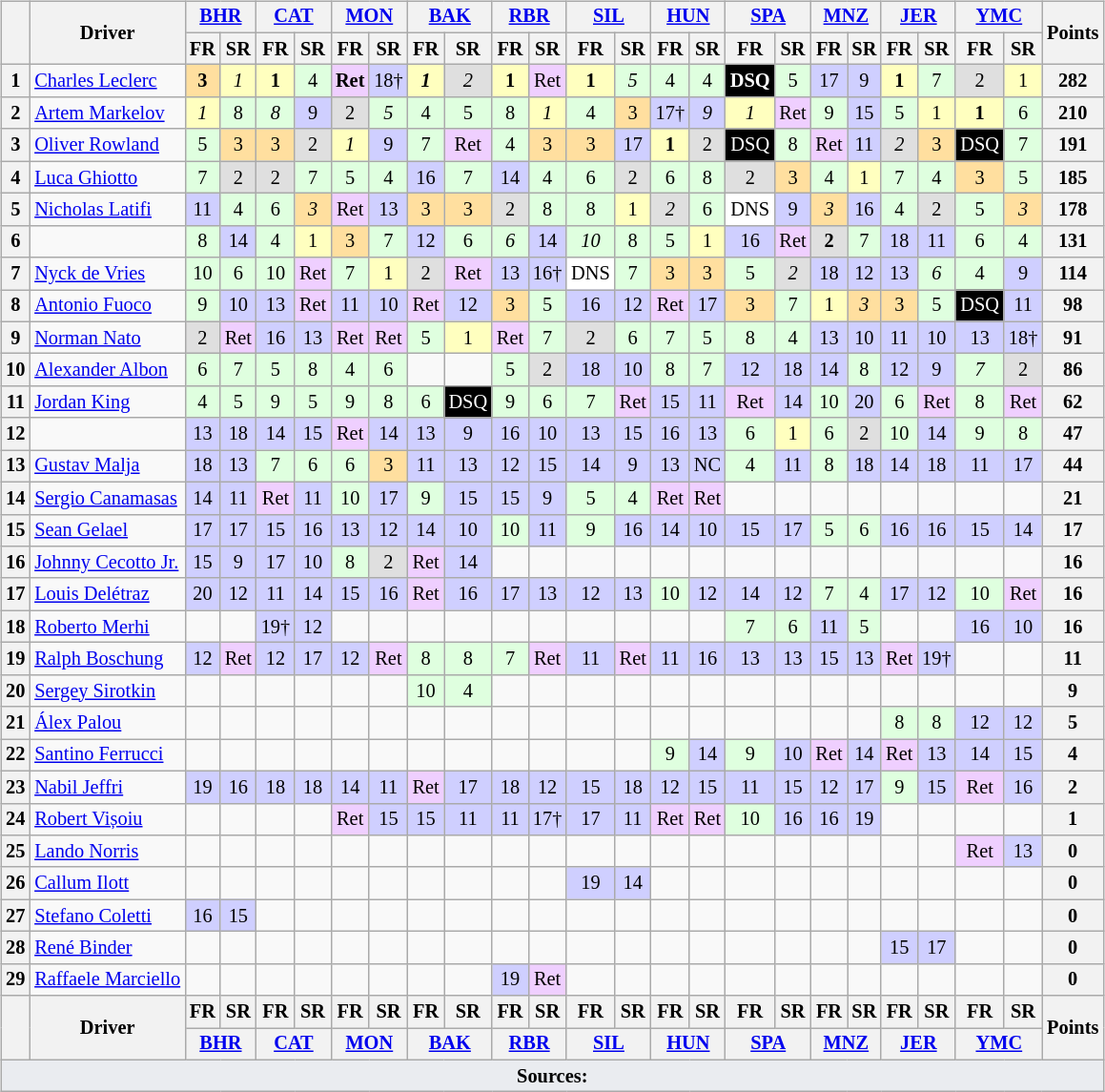<table>
<tr>
<td><br><table class="wikitable" style="font-size:85%; text-align:center">
<tr style="background:#f9f9f9" valign="top">
<th rowspan="2" valign="middle"></th>
<th rowspan="2" valign="middle">Driver</th>
<th colspan=2><a href='#'>BHR</a><br></th>
<th colspan=2><a href='#'>CAT</a><br></th>
<th colspan=2><a href='#'>MON</a><br></th>
<th colspan=2><a href='#'>BAK</a><br></th>
<th colspan=2><a href='#'>RBR</a><br></th>
<th colspan=2><a href='#'>SIL</a><br></th>
<th colspan=2><a href='#'>HUN</a><br></th>
<th colspan=2><a href='#'>SPA</a><br></th>
<th colspan=2><a href='#'>MNZ</a><br></th>
<th colspan=2><a href='#'>JER</a><br></th>
<th colspan=2><a href='#'>YMC</a><br></th>
<th rowspan="2" valign="middle">Points</th>
</tr>
<tr>
<th>FR</th>
<th>SR</th>
<th>FR</th>
<th>SR</th>
<th>FR</th>
<th>SR</th>
<th>FR</th>
<th>SR</th>
<th>FR</th>
<th>SR</th>
<th>FR</th>
<th>SR</th>
<th>FR</th>
<th>SR</th>
<th>FR</th>
<th>SR</th>
<th>FR</th>
<th>SR</th>
<th>FR</th>
<th>SR</th>
<th>FR</th>
<th>SR</th>
</tr>
<tr>
<th>1</th>
<td align=left> <a href='#'>Charles Leclerc</a></td>
<td style="background:#ffdf9f;"><strong>3</strong></td>
<td style="background:#ffffbf;"><em>1</em></td>
<td style="background:#ffffbf;"><strong>1</strong></td>
<td style="background:#dfffdf;">4</td>
<td style="background:#efcfff;"><strong>Ret</strong></td>
<td style="background:#cfcfff;">18†</td>
<td style="background:#ffffbf;"><strong><em>1</em></strong></td>
<td style="background:#dfdfdf;"><em>2</em></td>
<td style="background:#ffffbf;"><strong>1</strong></td>
<td style="background:#efcfff;">Ret</td>
<td style="background:#ffffbf;"><strong>1</strong></td>
<td style="background:#dfffdf;"><em>5</em></td>
<td style="background:#dfffdf;">4</td>
<td style="background:#dfffdf;">4</td>
<td style="background-color:#000000;color:white"><strong>DSQ</strong></td>
<td style="background:#dfffdf;">5</td>
<td style="background:#cfcfff;">17</td>
<td style="background:#cfcfff;">9</td>
<td style="background:#ffffbf;"><strong>1</strong></td>
<td style="background:#dfffdf;">7</td>
<td style="background:#dfdfdf;">2</td>
<td style="background:#ffffbf;">1</td>
<th>282</th>
</tr>
<tr>
<th>2</th>
<td align=left> <a href='#'>Artem Markelov</a></td>
<td style="background:#ffffbf;"><em>1</em></td>
<td style="background:#dfffdf;">8</td>
<td style="background:#dfffdf;"><em>8</em></td>
<td style="background:#cfcfff;">9</td>
<td style="background:#dfdfdf;">2</td>
<td style="background:#dfffdf;"><em>5</em></td>
<td style="background:#dfffdf;">4</td>
<td style="background:#dfffdf;">5</td>
<td style="background:#dfffdf;">8</td>
<td style="background:#ffffbf;"><em>1</em></td>
<td style="background:#dfffdf;">4</td>
<td style="background:#ffdf9f;">3</td>
<td style="background:#cfcfff;">17†</td>
<td style="background:#cfcfff;"><em>9</em></td>
<td style="background:#ffffbf;"><em>1</em></td>
<td style="background:#efcfff;">Ret</td>
<td style="background:#dfffdf;">9</td>
<td style="background:#cfcfff;">15</td>
<td style="background:#dfffdf;">5</td>
<td style="background:#ffffbf;">1</td>
<td style="background:#ffffbf;"><strong>1</strong></td>
<td style="background:#dfffdf;">6</td>
<th>210</th>
</tr>
<tr>
<th>3</th>
<td align=left> <a href='#'>Oliver Rowland</a></td>
<td style="background:#dfffdf;">5</td>
<td style="background:#ffdf9f;">3</td>
<td style="background:#ffdf9f;">3</td>
<td style="background:#dfdfdf;">2</td>
<td style="background:#ffffbf;"><em>1</em></td>
<td style="background:#cfcfff;">9</td>
<td style="background:#dfffdf;">7</td>
<td style="background:#efcfff;">Ret</td>
<td style="background:#dfffdf;">4</td>
<td style="background:#ffdf9f;">3</td>
<td style="background:#ffdf9f;">3</td>
<td style="background:#cfcfff;">17</td>
<td style="background:#ffffbf;"><strong>1</strong></td>
<td style="background:#dfdfdf;">2</td>
<td style="background-color:#000000;color:white">DSQ</td>
<td style="background:#dfffdf;">8</td>
<td style="background:#efcfff;">Ret</td>
<td style="background:#cfcfff;">11</td>
<td style="background:#dfdfdf;"><em>2</em></td>
<td style="background:#ffdf9f;">3</td>
<td style="background-color:#000000;color:white">DSQ</td>
<td style="background:#dfffdf;">7</td>
<th>191</th>
</tr>
<tr>
<th>4</th>
<td align=left> <a href='#'>Luca Ghiotto</a></td>
<td style="background:#dfffdf;">7</td>
<td style="background:#dfdfdf;">2</td>
<td style="background:#dfdfdf;">2</td>
<td style="background:#dfffdf;">7</td>
<td style="background:#dfffdf;">5</td>
<td style="background:#dfffdf;">4</td>
<td style="background:#cfcfff;">16</td>
<td style="background:#dfffdf;">7</td>
<td style="background:#cfcfff;">14</td>
<td style="background:#dfffdf;">4</td>
<td style="background:#dfffdf;">6</td>
<td style="background:#dfdfdf;">2</td>
<td style="background:#dfffdf;">6</td>
<td style="background:#dfffdf;">8</td>
<td style="background:#dfdfdf;">2</td>
<td style="background:#ffdf9f;">3</td>
<td style="background:#dfffdf;">4</td>
<td style="background:#ffffbf;">1</td>
<td style="background:#dfffdf;">7</td>
<td style="background:#dfffdf;">4</td>
<td style="background:#ffdf9f;">3</td>
<td style="background:#dfffdf;">5</td>
<th>185</th>
</tr>
<tr>
<th>5</th>
<td align=left> <a href='#'>Nicholas Latifi</a></td>
<td style="background:#cfcfff;">11</td>
<td style="background:#dfffdf;">4</td>
<td style="background:#dfffdf;">6</td>
<td style="background:#ffdf9f;"><em>3</em></td>
<td style="background:#efcfff;">Ret</td>
<td style="background:#cfcfff;">13</td>
<td style="background:#ffdf9f;">3</td>
<td style="background:#ffdf9f;">3</td>
<td style="background:#dfdfdf;">2</td>
<td style="background:#dfffdf;">8</td>
<td style="background:#dfffdf;">8</td>
<td style="background:#ffffbf;">1</td>
<td style="background:#dfdfdf;"><em>2</em></td>
<td style="background:#dfffdf;">6</td>
<td style="background:#ffffff;">DNS</td>
<td style="background:#cfcfff;">9</td>
<td style="background:#ffdf9f;"><em>3</em></td>
<td style="background:#cfcfff;">16</td>
<td style="background:#dfffdf;">4</td>
<td style="background:#dfdfdf;">2</td>
<td style="background:#dfffdf;">5</td>
<td style="background:#ffdf9f;"><em>3</em></td>
<th>178</th>
</tr>
<tr>
<th>6</th>
<td align=left></td>
<td style="background:#dfffdf;">8</td>
<td style="background:#cfcfff;">14</td>
<td style="background:#dfffdf;">4</td>
<td style="background:#ffffbf;">1</td>
<td style="background:#ffdf9f;">3</td>
<td style="background:#dfffdf;">7</td>
<td style="background:#cfcfff;">12</td>
<td style="background:#dfffdf;">6</td>
<td style="background:#dfffdf;"><em>6</em></td>
<td style="background:#cfcfff;">14</td>
<td style="background:#dfffdf;"><em>10</em></td>
<td style="background:#dfffdf;">8</td>
<td style="background:#dfffdf;">5</td>
<td style="background:#ffffbf;">1</td>
<td style="background:#cfcfff;">16</td>
<td style="background:#efcfff;">Ret</td>
<td style="background:#dfdfdf;"><strong>2</strong></td>
<td style="background:#dfffdf;">7</td>
<td style="background:#cfcfff;">18</td>
<td style="background:#cfcfff;">11</td>
<td style="background:#dfffdf;">6</td>
<td style="background:#dfffdf;">4</td>
<th>131</th>
</tr>
<tr>
<th>7</th>
<td align=left> <a href='#'>Nyck de Vries</a></td>
<td style="background:#dfffdf;">10</td>
<td style="background:#dfffdf;">6</td>
<td style="background:#dfffdf;">10</td>
<td style="background:#efcfff;">Ret</td>
<td style="background:#dfffdf;">7</td>
<td style="background:#ffffbf;">1</td>
<td style="background:#dfdfdf;">2</td>
<td style="background:#efcfff;">Ret</td>
<td style="background:#cfcfff;">13</td>
<td style="background:#cfcfff;">16†</td>
<td style="background:#ffffff;">DNS</td>
<td style="background:#dfffdf;">7</td>
<td style="background:#ffdf9f;">3</td>
<td style="background:#ffdf9f;">3</td>
<td style="background:#dfffdf;">5</td>
<td style="background:#dfdfdf;"><em>2</em></td>
<td style="background:#cfcfff;">18</td>
<td style="background:#cfcfff;">12</td>
<td style="background:#cfcfff;">13</td>
<td style="background:#dfffdf;"><em>6</em></td>
<td style="background:#dfffdf;">4</td>
<td style="background:#cfcfff;">9</td>
<th>114</th>
</tr>
<tr>
<th>8</th>
<td align=left> <a href='#'>Antonio Fuoco</a></td>
<td style="background:#dfffdf;">9</td>
<td style="background:#cfcfff;">10</td>
<td style="background:#cfcfff;">13</td>
<td style="background:#efcfff;">Ret</td>
<td style="background:#cfcfff;">11</td>
<td style="background:#cfcfff;">10</td>
<td style="background:#efcfff;">Ret</td>
<td style="background:#cfcfff;">12</td>
<td style="background:#ffdf9f;">3</td>
<td style="background:#dfffdf;">5</td>
<td style="background:#cfcfff;">16</td>
<td style="background:#cfcfff;">12</td>
<td style="background:#efcfff;">Ret</td>
<td style="background:#cfcfff;">17</td>
<td style="background:#ffdf9f;">3</td>
<td style="background:#dfffdf;">7</td>
<td style="background:#ffffbf;">1</td>
<td style="background:#ffdf9f;"><em>3</em></td>
<td style="background:#ffdf9f;">3</td>
<td style="background:#dfffdf;">5</td>
<td style="background-color:#000000;color:white">DSQ</td>
<td style="background:#cfcfff;">11</td>
<th>98</th>
</tr>
<tr>
<th>9</th>
<td align=left> <a href='#'>Norman Nato</a></td>
<td style="background:#dfdfdf;">2</td>
<td style="background:#efcfff;">Ret</td>
<td style="background:#cfcfff;">16</td>
<td style="background:#cfcfff;">13</td>
<td style="background:#efcfff;">Ret</td>
<td style="background:#efcfff;">Ret</td>
<td style="background:#dfffdf;">5</td>
<td style="background:#ffffbf;">1</td>
<td style="background:#efcfff;">Ret</td>
<td style="background:#dfffdf;">7</td>
<td style="background:#dfdfdf;">2</td>
<td style="background:#dfffdf;">6</td>
<td style="background:#dfffdf;">7</td>
<td style="background:#dfffdf;">5</td>
<td style="background:#dfffdf;">8</td>
<td style="background:#dfffdf;">4</td>
<td style="background:#cfcfff;">13</td>
<td style="background:#cfcfff;">10</td>
<td style="background:#cfcfff;">11</td>
<td style="background:#cfcfff;">10</td>
<td style="background:#cfcfff;">13</td>
<td style="background:#cfcfff;">18†</td>
<th>91</th>
</tr>
<tr>
<th>10</th>
<td align=left> <a href='#'>Alexander Albon</a></td>
<td style="background:#dfffdf;">6</td>
<td style="background:#dfffdf;">7</td>
<td style="background:#dfffdf;">5</td>
<td style="background:#dfffdf;">8</td>
<td style="background:#dfffdf;">4</td>
<td style="background:#dfffdf;">6</td>
<td></td>
<td></td>
<td style="background:#dfffdf;">5</td>
<td style="background:#dfdfdf;">2</td>
<td style="background:#cfcfff;">18</td>
<td style="background:#cfcfff;">10</td>
<td style="background:#dfffdf;">8</td>
<td style="background:#dfffdf;">7</td>
<td style="background:#cfcfff;">12</td>
<td style="background:#cfcfff;">18</td>
<td style="background:#cfcfff;">14</td>
<td style="background:#dfffdf;">8</td>
<td style="background:#cfcfff;">12</td>
<td style="background:#cfcfff;">9</td>
<td style="background:#dfffdf;"><em>7</em></td>
<td style="background:#dfdfdf;">2</td>
<th>86</th>
</tr>
<tr>
<th>11</th>
<td align=left> <a href='#'>Jordan King</a></td>
<td style="background:#dfffdf;">4</td>
<td style="background:#dfffdf;">5</td>
<td style="background:#dfffdf;">9</td>
<td style="background:#dfffdf;">5</td>
<td style="background:#dfffdf;">9</td>
<td style="background:#dfffdf;">8</td>
<td style="background:#dfffdf;">6</td>
<td style="background-color:#000000;color:white">DSQ</td>
<td style="background:#dfffdf;">9</td>
<td style="background:#dfffdf;">6</td>
<td style="background:#dfffdf;">7</td>
<td style="background:#efcfff;">Ret</td>
<td style="background:#cfcfff;">15</td>
<td style="background:#cfcfff;">11</td>
<td style="background:#efcfff;">Ret</td>
<td style="background:#cfcfff;">14</td>
<td style="background:#dfffdf;">10</td>
<td style="background:#cfcfff;">20</td>
<td style="background:#dfffdf;">6</td>
<td style="background:#efcfff;">Ret</td>
<td style="background:#dfffdf;">8</td>
<td style="background:#efcfff;">Ret</td>
<th>62</th>
</tr>
<tr>
<th>12</th>
<td align=left></td>
<td style="background:#cfcfff;">13</td>
<td style="background:#cfcfff;">18</td>
<td style="background:#cfcfff;">14</td>
<td style="background:#cfcfff;">15</td>
<td style="background:#efcfff;">Ret</td>
<td style="background:#cfcfff;">14</td>
<td style="background:#cfcfff;">13</td>
<td style="background:#cfcfff;">9</td>
<td style="background:#cfcfff;">16</td>
<td style="background:#cfcfff;">10</td>
<td style="background:#cfcfff;">13</td>
<td style="background:#cfcfff;">15</td>
<td style="background:#cfcfff;">16</td>
<td style="background:#cfcfff;">13</td>
<td style="background:#dfffdf;">6</td>
<td style="background:#ffffbf;">1</td>
<td style="background:#dfffdf;">6</td>
<td style="background:#dfdfdf;">2</td>
<td style="background:#dfffdf;">10</td>
<td style="background:#cfcfff;">14</td>
<td style="background:#dfffdf;">9</td>
<td style="background:#dfffdf;">8</td>
<th>47</th>
</tr>
<tr>
<th>13</th>
<td align=left> <a href='#'>Gustav Malja</a></td>
<td style="background:#cfcfff;">18</td>
<td style="background:#cfcfff;">13</td>
<td style="background:#dfffdf;">7</td>
<td style="background:#dfffdf;">6</td>
<td style="background:#dfffdf;">6</td>
<td style="background:#ffdf9f;">3</td>
<td style="background:#cfcfff;">11</td>
<td style="background:#cfcfff;">13</td>
<td style="background:#cfcfff;">12</td>
<td style="background:#cfcfff;">15</td>
<td style="background:#cfcfff;">14</td>
<td style="background:#cfcfff;">9</td>
<td style="background:#cfcfff;">13</td>
<td style="background:#cfcfff;">NC</td>
<td style="background:#dfffdf;">4</td>
<td style="background:#cfcfff;">11</td>
<td style="background:#dfffdf;">8</td>
<td style="background:#cfcfff;">18</td>
<td style="background:#cfcfff;">14</td>
<td style="background:#cfcfff;">18</td>
<td style="background:#cfcfff;">11</td>
<td style="background:#cfcfff;">17</td>
<th>44</th>
</tr>
<tr>
<th>14</th>
<td align=left> <a href='#'>Sergio Canamasas</a></td>
<td style="background:#cfcfff;">14</td>
<td style="background:#cfcfff;">11</td>
<td style="background:#efcfff;">Ret</td>
<td style="background:#cfcfff;">11</td>
<td style="background:#dfffdf;">10</td>
<td style="background:#cfcfff;">17</td>
<td style="background:#dfffdf;">9</td>
<td style="background:#cfcfff;">15</td>
<td style="background:#cfcfff;">15</td>
<td style="background:#cfcfff;">9</td>
<td style="background:#dfffdf;">5</td>
<td style="background:#dfffdf;">4</td>
<td style="background:#efcfff;">Ret</td>
<td style="background:#efcfff;">Ret</td>
<td></td>
<td></td>
<td></td>
<td></td>
<td></td>
<td></td>
<td></td>
<td></td>
<th>21</th>
</tr>
<tr>
<th>15</th>
<td align=left> <a href='#'>Sean Gelael</a></td>
<td style="background:#cfcfff;">17</td>
<td style="background:#cfcfff;">17</td>
<td style="background:#cfcfff;">15</td>
<td style="background:#cfcfff;">16</td>
<td style="background:#cfcfff;">13</td>
<td style="background:#cfcfff;">12</td>
<td style="background:#cfcfff;">14</td>
<td style="background:#cfcfff;">10</td>
<td style="background:#dfffdf;">10</td>
<td style="background:#cfcfff;">11</td>
<td style="background:#dfffdf;">9</td>
<td style="background:#cfcfff;">16</td>
<td style="background:#cfcfff;">14</td>
<td style="background:#cfcfff;">10</td>
<td style="background:#cfcfff;">15</td>
<td style="background:#cfcfff;">17</td>
<td style="background:#dfffdf;">5</td>
<td style="background:#dfffdf;">6</td>
<td style="background:#cfcfff;">16</td>
<td style="background:#cfcfff;">16</td>
<td style="background:#cfcfff;">15</td>
<td style="background:#cfcfff;">14</td>
<th>17</th>
</tr>
<tr>
<th>16</th>
<td align=left> <a href='#'>Johnny Cecotto Jr.</a></td>
<td style="background:#cfcfff;">15</td>
<td style="background:#cfcfff;">9</td>
<td style="background:#cfcfff;">17</td>
<td style="background:#cfcfff;">10</td>
<td style="background:#dfffdf;">8</td>
<td style="background:#dfdfdf;">2</td>
<td style="background:#efcfff;">Ret</td>
<td style="background:#cfcfff;">14</td>
<td></td>
<td></td>
<td></td>
<td></td>
<td></td>
<td></td>
<td></td>
<td></td>
<td></td>
<td></td>
<td></td>
<td></td>
<td></td>
<td></td>
<th>16</th>
</tr>
<tr>
<th>17</th>
<td align=left> <a href='#'>Louis Delétraz</a></td>
<td style="background:#cfcfff;">20</td>
<td style="background:#cfcfff;">12</td>
<td style="background:#cfcfff;">11</td>
<td style="background:#cfcfff;">14</td>
<td style="background:#cfcfff;">15</td>
<td style="background:#cfcfff;">16</td>
<td style="background:#efcfff;">Ret</td>
<td style="background:#cfcfff;">16</td>
<td style="background:#cfcfff;">17</td>
<td style="background:#cfcfff;">13</td>
<td style="background:#cfcfff;">12</td>
<td style="background:#cfcfff;">13</td>
<td style="background:#dfffdf;">10</td>
<td style="background:#cfcfff;">12</td>
<td style="background:#cfcfff;">14</td>
<td style="background:#cfcfff;">12</td>
<td style="background:#dfffdf;">7</td>
<td style="background:#dfffdf;">4</td>
<td style="background:#cfcfff;">17</td>
<td style="background:#cfcfff;">12</td>
<td style="background:#dfffdf;">10</td>
<td style="background:#efcfff;">Ret</td>
<th>16</th>
</tr>
<tr>
<th>18</th>
<td align=left> <a href='#'>Roberto Merhi</a></td>
<td></td>
<td></td>
<td style="background:#cfcfff;">19†</td>
<td style="background:#cfcfff;">12</td>
<td></td>
<td></td>
<td></td>
<td></td>
<td></td>
<td></td>
<td></td>
<td></td>
<td></td>
<td></td>
<td style="background:#dfffdf;">7</td>
<td style="background:#dfffdf;">6</td>
<td style="background:#cfcfff;">11</td>
<td style="background:#dfffdf;">5</td>
<td></td>
<td></td>
<td style="background:#cfcfff;">16</td>
<td style="background:#cfcfff;">10</td>
<th>16</th>
</tr>
<tr>
<th>19</th>
<td align=left> <a href='#'>Ralph Boschung</a></td>
<td style="background:#cfcfff;">12</td>
<td style="background:#efcfff;">Ret</td>
<td style="background:#cfcfff;">12</td>
<td style="background:#cfcfff;">17</td>
<td style="background:#cfcfff;">12</td>
<td style="background:#efcfff;">Ret</td>
<td style="background:#dfffdf;">8</td>
<td style="background:#dfffdf;">8</td>
<td style="background:#dfffdf;">7</td>
<td style="background:#efcfff;">Ret</td>
<td style="background:#cfcfff;">11</td>
<td style="background:#efcfff;">Ret</td>
<td style="background:#cfcfff;">11</td>
<td style="background:#cfcfff;">16</td>
<td style="background:#cfcfff;">13</td>
<td style="background:#cfcfff;">13</td>
<td style="background:#cfcfff;">15</td>
<td style="background:#cfcfff;">13</td>
<td style="background:#efcfff;">Ret</td>
<td style="background:#cfcfff;">19†</td>
<td></td>
<td></td>
<th>11</th>
</tr>
<tr>
<th>20</th>
<td align=left> <a href='#'>Sergey Sirotkin</a></td>
<td></td>
<td></td>
<td></td>
<td></td>
<td></td>
<td></td>
<td style="background:#dfffdf;">10</td>
<td style="background:#dfffdf;">4</td>
<td></td>
<td></td>
<td></td>
<td></td>
<td></td>
<td></td>
<td></td>
<td></td>
<td></td>
<td></td>
<td></td>
<td></td>
<td></td>
<td></td>
<th>9</th>
</tr>
<tr>
<th>21</th>
<td align=left> <a href='#'>Álex Palou</a></td>
<td></td>
<td></td>
<td></td>
<td></td>
<td></td>
<td></td>
<td></td>
<td></td>
<td></td>
<td></td>
<td></td>
<td></td>
<td></td>
<td></td>
<td></td>
<td></td>
<td></td>
<td></td>
<td style="background:#dfffdf;">8</td>
<td style="background:#dfffdf;">8</td>
<td style="background:#cfcfff;">12</td>
<td style="background:#cfcfff;">12</td>
<th>5</th>
</tr>
<tr>
<th>22</th>
<td align=left> <a href='#'>Santino Ferrucci</a></td>
<td></td>
<td></td>
<td></td>
<td></td>
<td></td>
<td></td>
<td></td>
<td></td>
<td></td>
<td></td>
<td></td>
<td></td>
<td style="background:#dfffdf;">9</td>
<td style="background:#cfcfff;">14</td>
<td style="background:#dfffdf;">9</td>
<td style="background:#cfcfff;">10</td>
<td style="background:#efcfff;">Ret</td>
<td style="background:#cfcfff;">14</td>
<td style="background:#efcfff;">Ret</td>
<td style="background:#cfcfff;">13</td>
<td style="background:#cfcfff;">14</td>
<td style="background:#cfcfff;">15</td>
<th>4</th>
</tr>
<tr>
<th>23</th>
<td align=left> <a href='#'>Nabil Jeffri</a></td>
<td style="background:#cfcfff;">19</td>
<td style="background:#cfcfff;">16</td>
<td style="background:#cfcfff;">18</td>
<td style="background:#cfcfff;">18</td>
<td style="background:#cfcfff;">14</td>
<td style="background:#cfcfff;">11</td>
<td style="background:#efcfff;">Ret</td>
<td style="background:#cfcfff;">17</td>
<td style="background:#cfcfff;">18</td>
<td style="background:#cfcfff;">12</td>
<td style="background:#cfcfff;">15</td>
<td style="background:#cfcfff;">18</td>
<td style="background:#cfcfff;">12</td>
<td style="background:#cfcfff;">15</td>
<td style="background:#cfcfff;">11</td>
<td style="background:#cfcfff;">15</td>
<td style="background:#cfcfff;">12</td>
<td style="background:#cfcfff;">17</td>
<td style="background:#dfffdf;">9</td>
<td style="background:#cfcfff;">15</td>
<td style="background:#efcfff;">Ret</td>
<td style="background:#cfcfff;">16</td>
<th>2</th>
</tr>
<tr>
<th>24</th>
<td align=left> <a href='#'>Robert Vișoiu</a></td>
<td></td>
<td></td>
<td></td>
<td></td>
<td style="background:#efcfff;">Ret</td>
<td style="background:#cfcfff;">15</td>
<td style="background:#cfcfff;">15</td>
<td style="background:#cfcfff;">11</td>
<td style="background:#cfcfff;">11</td>
<td style="background:#cfcfff;">17†</td>
<td style="background:#cfcfff;">17</td>
<td style="background:#cfcfff;">11</td>
<td style="background:#efcfff;">Ret</td>
<td style="background:#efcfff;">Ret</td>
<td style="background:#dfffdf;">10</td>
<td style="background:#cfcfff;">16</td>
<td style="background:#cfcfff;">16</td>
<td style="background:#cfcfff;">19</td>
<td></td>
<td></td>
<td></td>
<td></td>
<th>1</th>
</tr>
<tr>
<th>25</th>
<td align=left> <a href='#'>Lando Norris</a></td>
<td></td>
<td></td>
<td></td>
<td></td>
<td></td>
<td></td>
<td></td>
<td></td>
<td></td>
<td></td>
<td></td>
<td></td>
<td></td>
<td></td>
<td></td>
<td></td>
<td></td>
<td></td>
<td></td>
<td></td>
<td style="background:#efcfff;">Ret</td>
<td style="background:#cfcfff;">13</td>
<th>0</th>
</tr>
<tr>
<th>26</th>
<td align=left> <a href='#'>Callum Ilott</a></td>
<td></td>
<td></td>
<td></td>
<td></td>
<td></td>
<td></td>
<td></td>
<td></td>
<td></td>
<td></td>
<td style="background:#cfcfff;">19</td>
<td style="background:#cfcfff;">14</td>
<td></td>
<td></td>
<td></td>
<td></td>
<td></td>
<td></td>
<td></td>
<td></td>
<td></td>
<td></td>
<th>0</th>
</tr>
<tr>
<th>27</th>
<td align=left> <a href='#'>Stefano Coletti</a></td>
<td style="background:#cfcfff;">16</td>
<td style="background:#cfcfff;">15</td>
<td></td>
<td></td>
<td></td>
<td></td>
<td></td>
<td></td>
<td></td>
<td></td>
<td></td>
<td></td>
<td></td>
<td></td>
<td></td>
<td></td>
<td></td>
<td></td>
<td></td>
<td></td>
<td></td>
<td></td>
<th>0</th>
</tr>
<tr>
<th>28</th>
<td align=left> <a href='#'>René Binder</a></td>
<td></td>
<td></td>
<td></td>
<td></td>
<td></td>
<td></td>
<td></td>
<td></td>
<td></td>
<td></td>
<td></td>
<td></td>
<td></td>
<td></td>
<td></td>
<td></td>
<td></td>
<td></td>
<td style="background:#cfcfff;">15</td>
<td style="background:#cfcfff;">17</td>
<td></td>
<td></td>
<th>0</th>
</tr>
<tr>
<th>29</th>
<td align=left> <a href='#'>Raffaele Marciello</a></td>
<td></td>
<td></td>
<td></td>
<td></td>
<td></td>
<td></td>
<td></td>
<td></td>
<td style="background:#cfcfff;">19</td>
<td style="background:#efcfff;">Ret</td>
<td></td>
<td></td>
<td></td>
<td></td>
<td></td>
<td></td>
<td></td>
<td></td>
<td></td>
<td></td>
<td></td>
<td></td>
<th>0</th>
</tr>
<tr>
<th rowspan="2"></th>
<th rowspan="2">Driver</th>
<th>FR</th>
<th>SR</th>
<th>FR</th>
<th>SR</th>
<th>FR</th>
<th>SR</th>
<th>FR</th>
<th>SR</th>
<th>FR</th>
<th>SR</th>
<th>FR</th>
<th>SR</th>
<th>FR</th>
<th>SR</th>
<th>FR</th>
<th>SR</th>
<th>FR</th>
<th>SR</th>
<th>FR</th>
<th>SR</th>
<th>FR</th>
<th>SR</th>
<th rowspan="2">Points</th>
</tr>
<tr style="background:#f9f9f9" valign="top">
<th colspan="2"><a href='#'>BHR</a><br></th>
<th colspan="2"><a href='#'>CAT</a><br></th>
<th colspan="2"><a href='#'>MON</a><br></th>
<th colspan="2"><a href='#'>BAK</a><br></th>
<th colspan="2"><a href='#'>RBR</a><br></th>
<th colspan="2"><a href='#'>SIL</a><br></th>
<th colspan="2"><a href='#'>HUN</a><br></th>
<th colspan="2"><a href='#'>SPA</a><br></th>
<th colspan="2"><a href='#'>MNZ</a><br></th>
<th colspan="2"><a href='#'>JER</a><br></th>
<th colspan="2"><a href='#'>YMC</a><br></th>
</tr>
<tr>
<td colspan="25" style="background-color:#EAECF0;text-align:center" align="bottom"><strong>Sources:</strong></td>
</tr>
</table>
</td>
<td valign=top></td>
</tr>
</table>
